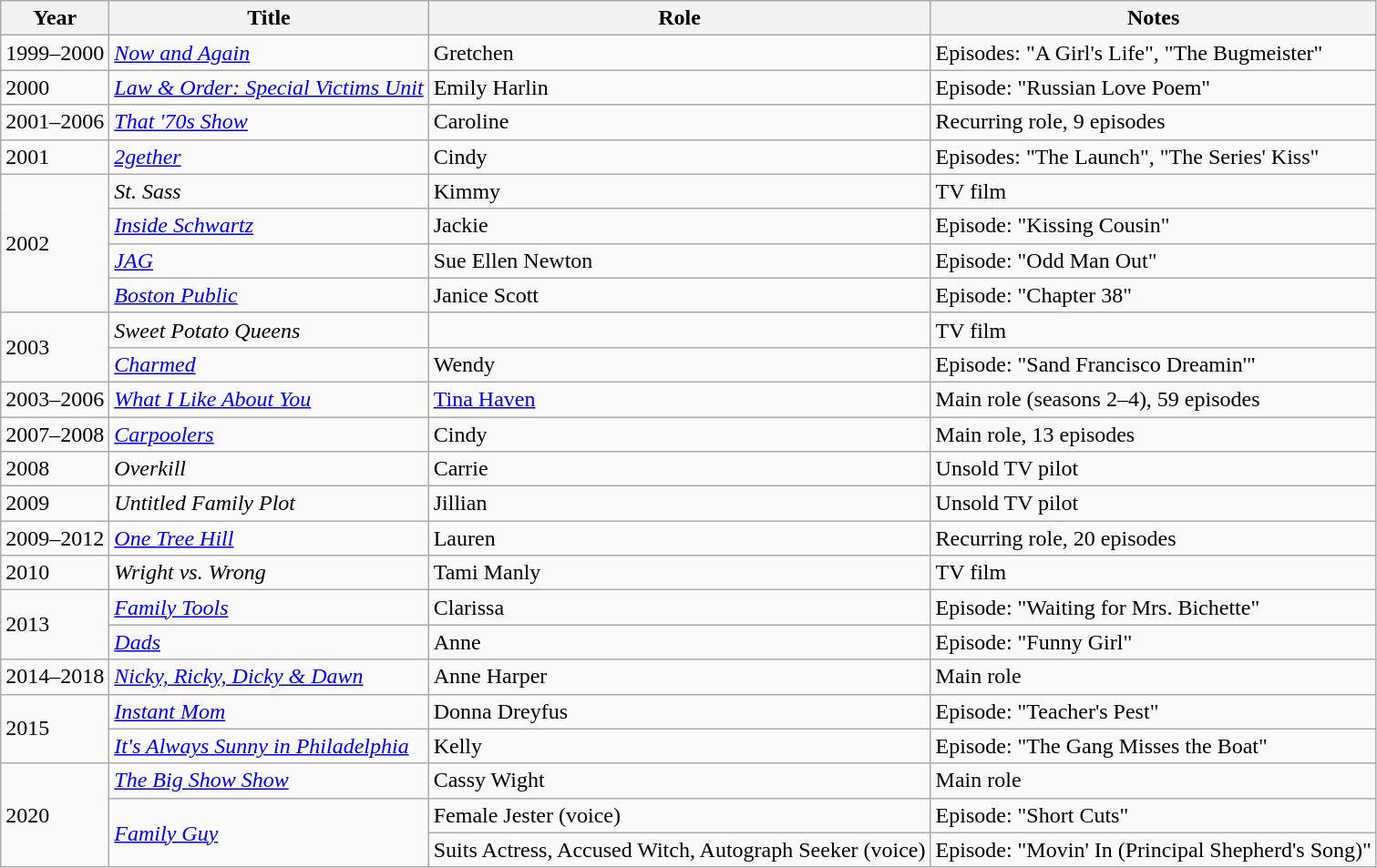<table class="wikitable sortable">
<tr>
<th>Year</th>
<th>Title</th>
<th>Role</th>
<th class="unsortable">Notes</th>
</tr>
<tr>
<td>1999–2000</td>
<td><em><a href='#'>Now and Again</a></em></td>
<td>Gretchen</td>
<td>Episodes: "A Girl's Life", "The Bugmeister"</td>
</tr>
<tr>
<td>2000</td>
<td><em><a href='#'>Law & Order: Special Victims Unit</a></em></td>
<td>Emily Harlin</td>
<td>Episode: "Russian Love Poem"</td>
</tr>
<tr>
<td>2001–2006</td>
<td><em><a href='#'>That '70s Show</a></em></td>
<td>Caroline</td>
<td>Recurring role, 9 episodes</td>
</tr>
<tr>
<td>2001</td>
<td><em><a href='#'>2gether</a></em></td>
<td>Cindy</td>
<td>Episodes: "The Launch", "The Series' Kiss"</td>
</tr>
<tr>
<td rowspan=4>2002</td>
<td><em>St. Sass</em></td>
<td>Kimmy</td>
<td>TV film</td>
</tr>
<tr>
<td><em><a href='#'>Inside Schwartz</a></em></td>
<td>Jackie</td>
<td>Episode: "Kissing Cousin"</td>
</tr>
<tr>
<td><em><a href='#'>JAG</a></em></td>
<td>Sue Ellen Newton</td>
<td>Episode: "Odd Man Out"</td>
</tr>
<tr>
<td><em><a href='#'>Boston Public</a></em></td>
<td>Janice Scott</td>
<td>Episode: "Chapter 38"</td>
</tr>
<tr>
<td rowspan=2>2003</td>
<td><em>Sweet Potato Queens</em></td>
<td></td>
<td>TV film</td>
</tr>
<tr>
<td><em><a href='#'>Charmed</a></em></td>
<td>Wendy</td>
<td>Episode: "Sand Francisco Dreamin'"</td>
</tr>
<tr>
<td>2003–2006</td>
<td><em><a href='#'>What I Like About You</a></em></td>
<td><a href='#'>Tina Haven</a></td>
<td>Main role (seasons 2–4), 59 episodes</td>
</tr>
<tr>
<td>2007–2008</td>
<td><em><a href='#'>Carpoolers</a></em></td>
<td>Cindy</td>
<td>Main role, 13 episodes</td>
</tr>
<tr>
<td>2008</td>
<td><em>Overkill</em></td>
<td>Carrie</td>
<td>Unsold TV pilot</td>
</tr>
<tr>
<td>2009</td>
<td><em>Untitled Family Plot</em></td>
<td>Jillian</td>
<td>Unsold TV pilot</td>
</tr>
<tr>
<td>2009–2012</td>
<td><em><a href='#'>One Tree Hill</a></em></td>
<td>Lauren</td>
<td>Recurring role, 20 episodes</td>
</tr>
<tr>
<td>2010</td>
<td><em>Wright vs. Wrong</em></td>
<td>Tami Manly</td>
<td>TV film</td>
</tr>
<tr>
<td rowspan=2>2013</td>
<td><em><a href='#'>Family Tools</a></em></td>
<td>Clarissa</td>
<td>Episode: "Waiting for Mrs. Bichette"</td>
</tr>
<tr>
<td><em><a href='#'>Dads</a></em></td>
<td>Anne</td>
<td>Episode: "Funny Girl"</td>
</tr>
<tr>
<td>2014–2018</td>
<td><em><a href='#'>Nicky, Ricky, Dicky & Dawn</a></em></td>
<td>Anne Harper</td>
<td>Main role</td>
</tr>
<tr>
<td rowspan=2>2015</td>
<td><em><a href='#'>Instant Mom</a></em></td>
<td>Donna Dreyfus</td>
<td>Episode: "Teacher's Pest"</td>
</tr>
<tr>
<td><em><a href='#'>It's Always Sunny in Philadelphia</a></em></td>
<td>Kelly</td>
<td>Episode: "The Gang Misses the Boat"</td>
</tr>
<tr>
<td rowspan=3>2020</td>
<td><em><a href='#'>The Big Show Show</a></em></td>
<td>Cassy Wight</td>
<td>Main role</td>
</tr>
<tr>
<td rowspan=2><em><a href='#'>Family Guy</a></em></td>
<td>Female Jester (voice)</td>
<td>Episode: "Short Cuts"</td>
</tr>
<tr>
<td>Suits Actress, Accused Witch, Autograph Seeker (voice)</td>
<td>Episode: "Movin' In (Principal Shepherd's Song)"</td>
</tr>
</table>
